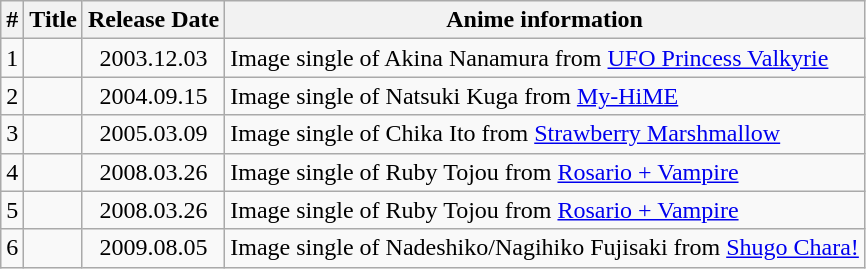<table class="wikitable">
<tr>
<th>#</th>
<th>Title</th>
<th>Release Date</th>
<th>Anime information</th>
</tr>
<tr>
<td>1</td>
<td></td>
<td align="center">2003.12.03</td>
<td>Image single of Akina Nanamura from <a href='#'>UFO Princess Valkyrie</a></td>
</tr>
<tr>
<td>2</td>
<td></td>
<td align="center">2004.09.15</td>
<td>Image single of Natsuki Kuga from <a href='#'>My-HiME</a></td>
</tr>
<tr>
<td>3</td>
<td></td>
<td align="center">2005.03.09</td>
<td>Image single of Chika Ito from <a href='#'>Strawberry Marshmallow</a></td>
</tr>
<tr>
<td>4</td>
<td></td>
<td align="center">2008.03.26</td>
<td>Image single of Ruby Tojou from <a href='#'>Rosario + Vampire</a></td>
</tr>
<tr>
<td>5</td>
<td></td>
<td align="center">2008.03.26</td>
<td>Image single of Ruby Tojou from <a href='#'>Rosario + Vampire</a></td>
</tr>
<tr>
<td>6</td>
<td></td>
<td align="center">2009.08.05</td>
<td>Image single of Nadeshiko/Nagihiko Fujisaki from <a href='#'>Shugo Chara!</a></td>
</tr>
</table>
